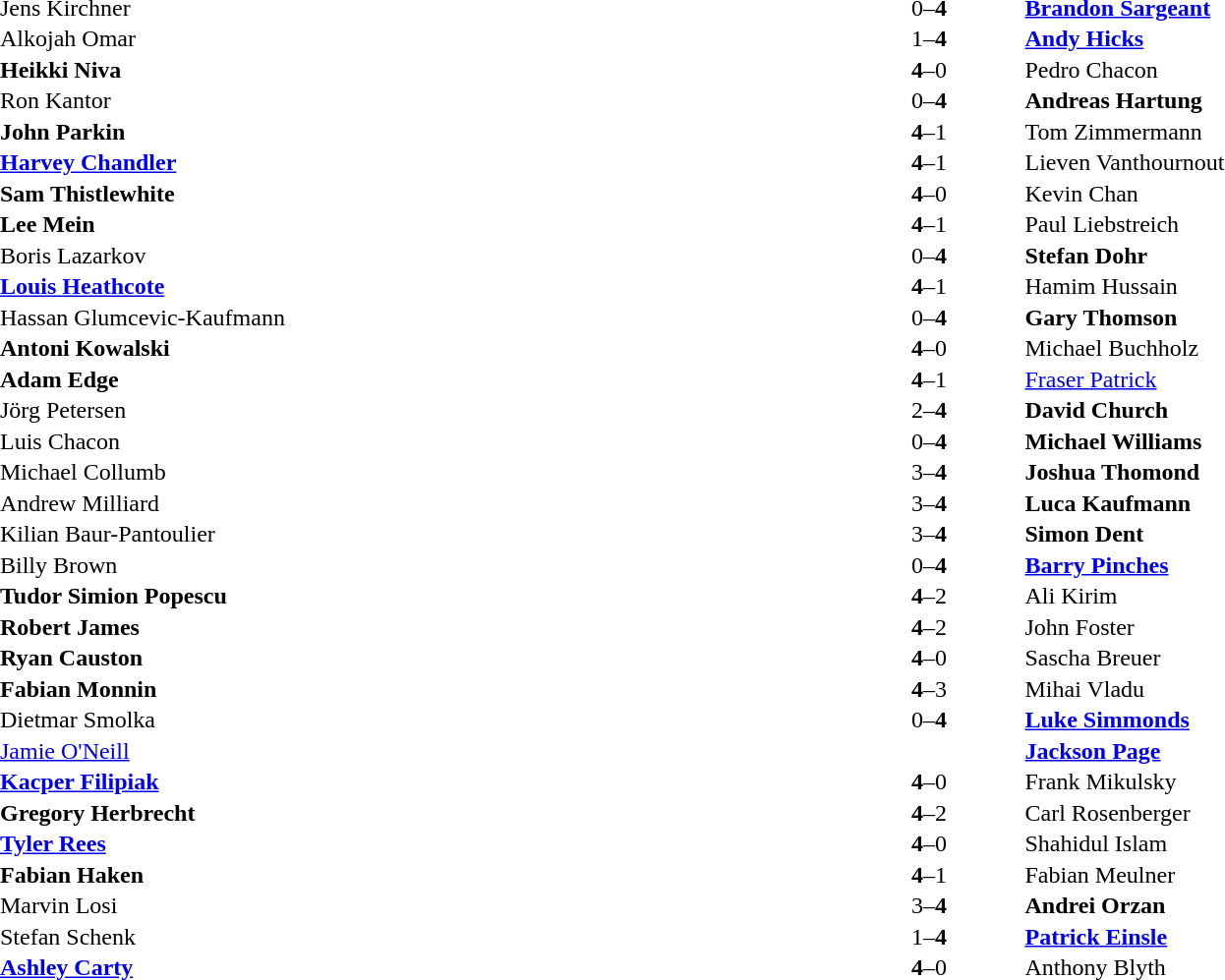<table width="100%" cellspacing="1">
<tr>
<th width=45%></th>
<th width=10%></th>
<th width=45%></th>
</tr>
<tr>
<td> Jens Kirchner</td>
<td align="center">0–<strong>4</strong></td>
<td> <strong><a href='#'>Brandon Sargeant</a></strong></td>
</tr>
<tr>
<td> Alkojah Omar</td>
<td align="center">1–<strong>4</strong></td>
<td> <strong><a href='#'>Andy Hicks</a></strong></td>
</tr>
<tr>
<td> <strong>Heikki Niva</strong></td>
<td align="center"><strong>4</strong>–0</td>
<td> Pedro Chacon</td>
</tr>
<tr>
<td> Ron Kantor</td>
<td align="center">0–<strong>4</strong></td>
<td> <strong>Andreas Hartung</strong></td>
</tr>
<tr>
<td> <strong>John Parkin</strong></td>
<td align="center"><strong>4</strong>–1</td>
<td> Tom Zimmermann</td>
</tr>
<tr>
<td> <strong><a href='#'>Harvey Chandler</a></strong></td>
<td align="center"><strong>4</strong>–1</td>
<td> Lieven Vanthournout</td>
</tr>
<tr>
<td> <strong>Sam Thistlewhite</strong></td>
<td align="center"><strong>4</strong>–0</td>
<td> Kevin Chan</td>
</tr>
<tr>
<td> <strong>Lee Mein</strong></td>
<td align="center"><strong>4</strong>–1</td>
<td> Paul Liebstreich</td>
</tr>
<tr>
<td> Boris Lazarkov</td>
<td align="center">0–<strong>4</strong></td>
<td> <strong>Stefan Dohr</strong></td>
</tr>
<tr>
<td> <strong><a href='#'>Louis Heathcote</a></strong></td>
<td align="center"><strong>4</strong>–1</td>
<td> Hamim Hussain</td>
</tr>
<tr>
<td> Hassan Glumcevic-Kaufmann</td>
<td align="center">0–<strong>4</strong></td>
<td> <strong>Gary Thomson</strong></td>
</tr>
<tr>
<td> <strong>Antoni Kowalski</strong></td>
<td align="center"><strong>4</strong>–0</td>
<td> Michael Buchholz</td>
</tr>
<tr>
<td> <strong>Adam Edge</strong></td>
<td align="center"><strong>4</strong>–1</td>
<td> <a href='#'>Fraser Patrick</a></td>
</tr>
<tr>
<td> Jörg Petersen</td>
<td align="center">2–<strong>4</strong></td>
<td> <strong>David Church</strong></td>
</tr>
<tr>
<td> Luis Chacon</td>
<td align="center">0–<strong>4</strong></td>
<td> <strong>Michael Williams</strong></td>
</tr>
<tr>
<td> Michael Collumb</td>
<td align="center">3–<strong>4</strong></td>
<td> <strong>Joshua Thomond</strong></td>
</tr>
<tr>
<td> Andrew Milliard</td>
<td align="center">3–<strong>4</strong></td>
<td> <strong>Luca Kaufmann</strong></td>
</tr>
<tr>
<td> Kilian Baur-Pantoulier</td>
<td align="center">3–<strong>4</strong></td>
<td> <strong>Simon Dent</strong></td>
</tr>
<tr>
<td> Billy Brown</td>
<td align="center">0–<strong>4</strong></td>
<td> <strong><a href='#'>Barry Pinches</a></strong></td>
</tr>
<tr>
<td> <strong>Tudor Simion Popescu</strong></td>
<td align="center"><strong>4</strong>–2</td>
<td> Ali Kirim</td>
</tr>
<tr>
<td> <strong>Robert James</strong></td>
<td align="center"><strong>4</strong>–2</td>
<td> John Foster</td>
</tr>
<tr>
<td> <strong>Ryan Causton</strong></td>
<td align="center"><strong>4</strong>–0</td>
<td> Sascha Breuer</td>
</tr>
<tr>
<td> <strong>Fabian Monnin</strong></td>
<td align="center"><strong>4</strong>–3</td>
<td> Mihai Vladu</td>
</tr>
<tr>
<td> Dietmar Smolka</td>
<td align="center">0–<strong>4</strong></td>
<td> <strong><a href='#'>Luke Simmonds</a></strong></td>
</tr>
<tr>
<td> <a href='#'>Jamie O'Neill</a></td>
<td align="center"></td>
<td> <strong><a href='#'>Jackson Page</a></strong></td>
</tr>
<tr>
<td> <strong><a href='#'>Kacper Filipiak</a></strong></td>
<td align="center"><strong>4</strong>–0</td>
<td> Frank Mikulsky</td>
</tr>
<tr>
<td> <strong>Gregory Herbrecht</strong></td>
<td align="center"><strong>4</strong>–2</td>
<td> Carl Rosenberger</td>
</tr>
<tr>
<td> <strong><a href='#'>Tyler Rees</a></strong></td>
<td align="center"><strong>4</strong>–0</td>
<td> Shahidul Islam</td>
</tr>
<tr>
<td> <strong>Fabian Haken</strong></td>
<td align="center"><strong>4</strong>–1</td>
<td> Fabian Meulner</td>
</tr>
<tr>
<td> Marvin Losi</td>
<td align="center">3–<strong>4</strong></td>
<td> <strong>Andrei Orzan</strong></td>
</tr>
<tr>
<td> Stefan Schenk</td>
<td align="center">1–<strong>4</strong></td>
<td> <strong><a href='#'>Patrick Einsle</a></strong></td>
</tr>
<tr>
<td> <strong><a href='#'>Ashley Carty</a></strong></td>
<td align="center"><strong>4</strong>–0</td>
<td> Anthony Blyth</td>
</tr>
</table>
